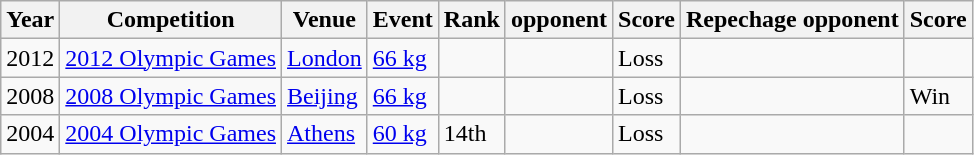<table Class="wikitable sortable">
<tr>
<th>Year</th>
<th>Competition</th>
<th>Venue</th>
<th>Event</th>
<th>Rank</th>
<th>opponent</th>
<th>Score</th>
<th>Repechage opponent</th>
<th>Score</th>
</tr>
<tr>
<td>2012</td>
<td><a href='#'>2012 Olympic Games</a></td>
<td><a href='#'>London</a></td>
<td><a href='#'>66 kg</a></td>
<td></td>
<td></td>
<td>Loss</td>
<td></td>
<td></td>
</tr>
<tr>
<td>2008</td>
<td><a href='#'>2008 Olympic Games</a></td>
<td><a href='#'>Beijing</a></td>
<td><a href='#'>66 kg</a></td>
<td></td>
<td></td>
<td>Loss</td>
<td></td>
<td>Win</td>
</tr>
<tr>
<td>2004</td>
<td><a href='#'>2004 Olympic Games</a></td>
<td><a href='#'>Athens</a></td>
<td><a href='#'>60 kg</a></td>
<td>14th</td>
<td></td>
<td>Loss</td>
<td></td>
<td></td>
</tr>
</table>
